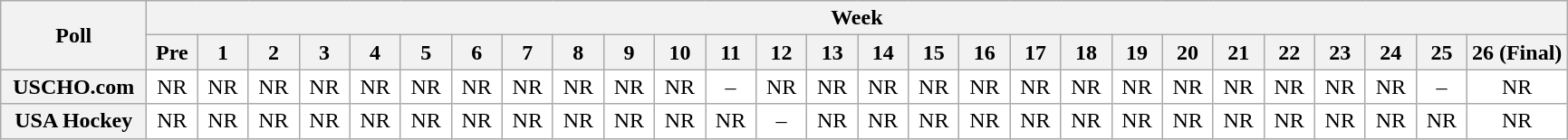<table class="wikitable" style="white-space:nowrap;">
<tr>
<th scope="col" width="100" rowspan="2">Poll</th>
<th colspan="28">Week</th>
</tr>
<tr>
<th scope="col" width="30">Pre</th>
<th scope="col" width="30">1</th>
<th scope="col" width="30">2</th>
<th scope="col" width="30">3</th>
<th scope="col" width="30">4</th>
<th scope="col" width="30">5</th>
<th scope="col" width="30">6</th>
<th scope="col" width="30">7</th>
<th scope="col" width="30">8</th>
<th scope="col" width="30">9</th>
<th scope="col" width="30">10</th>
<th scope="col" width="30">11</th>
<th scope="col" width="30">12</th>
<th scope="col" width="30">13</th>
<th scope="col" width="30">14</th>
<th scope="col" width="30">15</th>
<th scope="col" width="30">16</th>
<th scope="col" width="30">17</th>
<th scope="col" width="30">18</th>
<th scope="col" width="30">19</th>
<th scope="col" width="30">20</th>
<th scope="col" width="30">21</th>
<th scope="col" width="30">22</th>
<th scope="col" width="30">23</th>
<th scope="col" width="30">24</th>
<th scope="col" width="30">25</th>
<th scope="col" width="30">26 (Final)</th>
</tr>
<tr style="text-align:center;">
<th>USCHO.com</th>
<td bgcolor=FFFFFF>NR</td>
<td bgcolor=FFFFFF>NR</td>
<td bgcolor=FFFFFF>NR</td>
<td bgcolor=FFFFFF>NR</td>
<td bgcolor=FFFFFF>NR</td>
<td bgcolor=FFFFFF>NR</td>
<td bgcolor=FFFFFF>NR</td>
<td bgcolor=FFFFFF>NR</td>
<td bgcolor=FFFFFF>NR</td>
<td bgcolor=FFFFFF>NR</td>
<td bgcolor=FFFFFF>NR</td>
<td bgcolor=FFFFFF>–</td>
<td bgcolor=FFFFFF>NR</td>
<td bgcolor=FFFFFF>NR</td>
<td bgcolor=FFFFFF>NR</td>
<td bgcolor=FFFFFF>NR</td>
<td bgcolor=FFFFFF>NR</td>
<td bgcolor=FFFFFF>NR</td>
<td bgcolor=FFFFFF>NR</td>
<td bgcolor=FFFFFF>NR</td>
<td bgcolor=FFFFFF>NR</td>
<td bgcolor=FFFFFF>NR</td>
<td bgcolor=FFFFFF>NR</td>
<td bgcolor=FFFFFF>NR</td>
<td bgcolor=FFFFFF>NR</td>
<td bgcolor=FFFFFF>–</td>
<td bgcolor=FFFFFF>NR</td>
</tr>
<tr style="text-align:center;">
<th>USA Hockey</th>
<td bgcolor=FFFFFF>NR</td>
<td bgcolor=FFFFFF>NR</td>
<td bgcolor=FFFFFF>NR</td>
<td bgcolor=FFFFFF>NR</td>
<td bgcolor=FFFFFF>NR</td>
<td bgcolor=FFFFFF>NR</td>
<td bgcolor=FFFFFF>NR</td>
<td bgcolor=FFFFFF>NR</td>
<td bgcolor=FFFFFF>NR</td>
<td bgcolor=FFFFFF>NR</td>
<td bgcolor=FFFFFF>NR</td>
<td bgcolor=FFFFFF>NR</td>
<td bgcolor=FFFFFF>–</td>
<td bgcolor=FFFFFF>NR</td>
<td bgcolor=FFFFFF>NR</td>
<td bgcolor=FFFFFF>NR</td>
<td bgcolor=FFFFFF>NR</td>
<td bgcolor=FFFFFF>NR</td>
<td bgcolor=FFFFFF>NR</td>
<td bgcolor=FFFFFF>NR</td>
<td bgcolor=FFFFFF>NR</td>
<td bgcolor=FFFFFF>NR</td>
<td bgcolor=FFFFFF>NR</td>
<td bgcolor=FFFFFF>NR</td>
<td bgcolor=FFFFFF>NR</td>
<td bgcolor=FFFFFF>NR</td>
<td bgcolor=FFFFFF>NR</td>
</tr>
</table>
